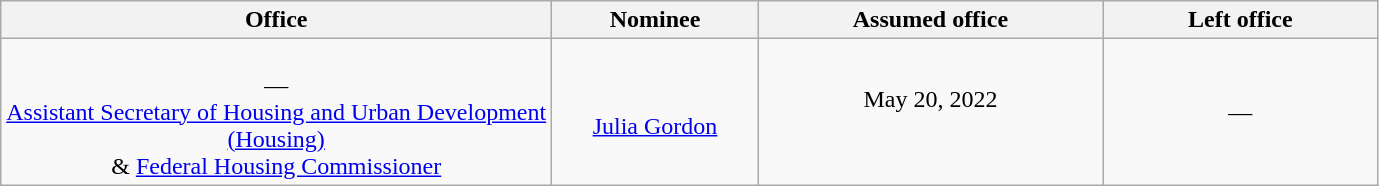<table class="wikitable sortable" style="text-align:center">
<tr>
<th style="width:40%;">Office</th>
<th style="width:15%;">Nominee</th>
<th style="width:25%;" data-sort-type="date">Assumed office</th>
<th style="width:20%;" data-sort-type="date">Left office</th>
</tr>
<tr>
<td><br>—<br><a href='#'>Assistant Secretary of Housing and Urban Development<br>(Housing)</a><br>& <a href='#'>Federal Housing Commissioner</a></td>
<td><br><a href='#'>Julia Gordon</a></td>
<td>May 20, 2022<br><br>
</td>
<td>—</td>
</tr>
</table>
